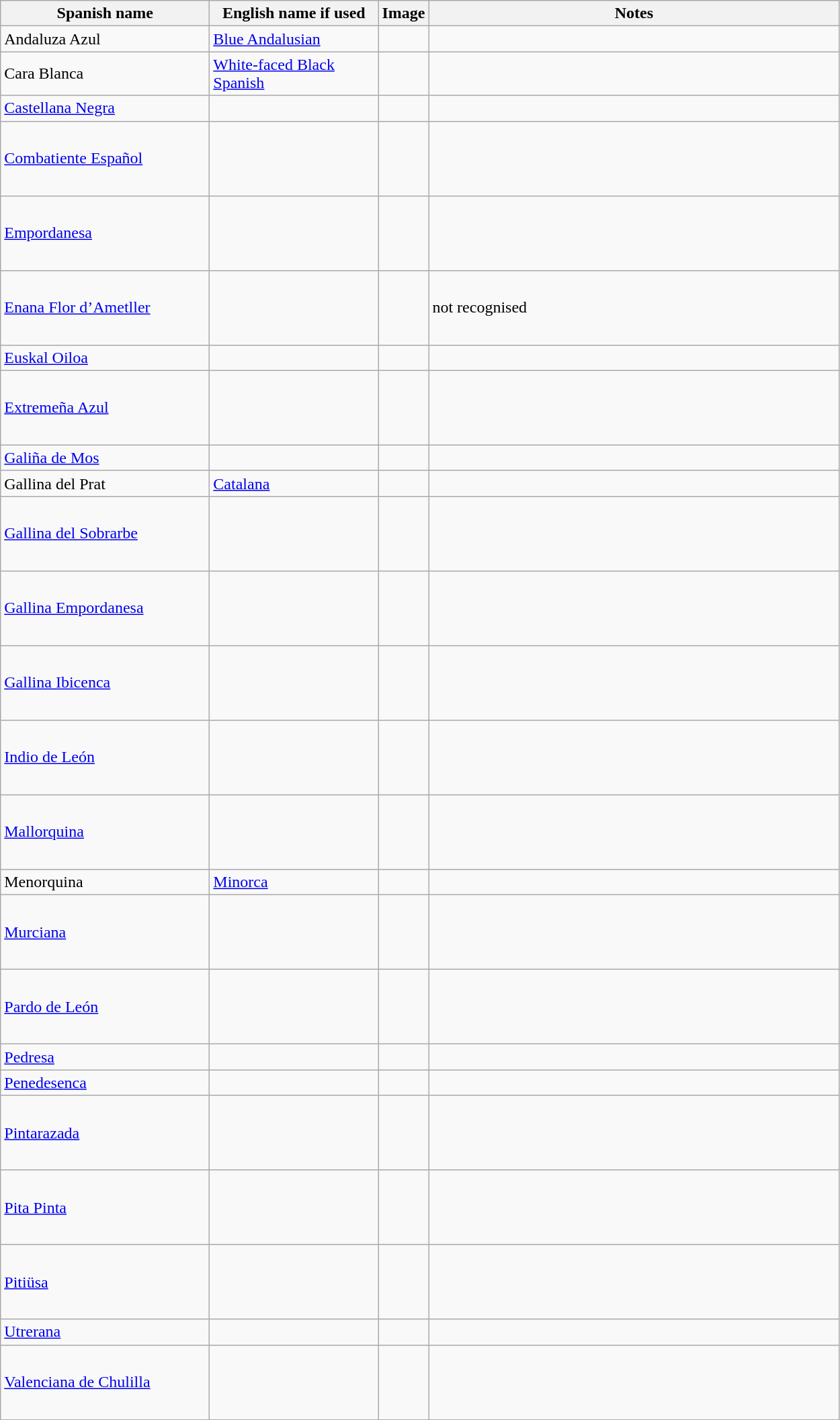<table class="wikitable sortable">
<tr>
<th style="width: 150pt">Spanish name</th>
<th style="width: 120pt">English name if used</th>
<th>Image</th>
<th style="width: 300pt">Notes</th>
</tr>
<tr>
<td>Andaluza Azul</td>
<td><a href='#'>Blue Andalusian</a></td>
<td></td>
<td></td>
</tr>
<tr>
<td>Cara Blanca</td>
<td><a href='#'>White-faced Black Spanish</a></td>
<td></td>
<td></td>
</tr>
<tr>
<td><a href='#'>Castellana Negra</a></td>
<td></td>
<td></td>
<td></td>
</tr>
<tr>
<td><a href='#'>Combatiente Español</a></td>
<td></td>
<td style="height: 50pt;"></td>
<td></td>
</tr>
<tr>
<td><a href='#'>Empordanesa</a></td>
<td></td>
<td style="height: 50pt;"></td>
<td></td>
</tr>
<tr>
<td><a href='#'>Enana Flor d’Ametller</a></td>
<td></td>
<td style="height: 50pt;"></td>
<td>not recognised</td>
</tr>
<tr>
<td><a href='#'>Euskal Oiloa</a></td>
<td></td>
<td></td>
<td></td>
</tr>
<tr>
<td><a href='#'>Extremeña Azul</a></td>
<td></td>
<td style="height: 50pt;"></td>
<td></td>
</tr>
<tr>
<td><a href='#'>Galiña de Mos</a></td>
<td></td>
<td></td>
<td></td>
</tr>
<tr>
<td>Gallina del Prat</td>
<td><a href='#'>Catalana</a></td>
<td></td>
<td></td>
</tr>
<tr>
<td><a href='#'>Gallina del Sobrarbe</a></td>
<td></td>
<td style="height: 50pt;"></td>
<td></td>
</tr>
<tr>
<td><a href='#'>Gallina Empordanesa</a></td>
<td></td>
<td style="height: 50pt;"></td>
<td></td>
</tr>
<tr>
<td><a href='#'>Gallina Ibicenca</a></td>
<td></td>
<td style="height: 50pt;"></td>
<td></td>
</tr>
<tr>
<td><a href='#'>Indio de León</a></td>
<td></td>
<td style="height: 50pt;"></td>
<td></td>
</tr>
<tr>
<td><a href='#'>Mallorquina</a></td>
<td></td>
<td style="height: 50pt;"></td>
<td></td>
</tr>
<tr>
<td>Menorquina</td>
<td><a href='#'>Minorca</a></td>
<td></td>
<td></td>
</tr>
<tr>
<td><a href='#'>Murciana</a></td>
<td></td>
<td style="height: 50pt;"></td>
<td></td>
</tr>
<tr>
<td><a href='#'>Pardo de León</a></td>
<td></td>
<td style="height: 50pt;"></td>
<td></td>
</tr>
<tr>
<td><a href='#'>Pedresa</a></td>
<td></td>
<td></td>
<td></td>
</tr>
<tr>
<td><a href='#'>Penedesenca</a></td>
<td></td>
<td></td>
<td></td>
</tr>
<tr>
<td><a href='#'>Pintarazada</a></td>
<td></td>
<td style="height: 50pt;"></td>
<td></td>
</tr>
<tr>
<td><a href='#'>Pita Pinta</a></td>
<td></td>
<td style="height: 50pt;"></td>
<td></td>
</tr>
<tr>
<td><a href='#'>Pitiüsa</a></td>
<td></td>
<td style="height: 50pt;"></td>
<td></td>
</tr>
<tr>
<td><a href='#'>Utrerana</a></td>
<td></td>
<td></td>
<td></td>
</tr>
<tr>
<td><a href='#'>Valenciana de Chulilla</a></td>
<td style="height: 50pt;"></td>
<td></td>
<td></td>
</tr>
<tr>
</tr>
</table>
